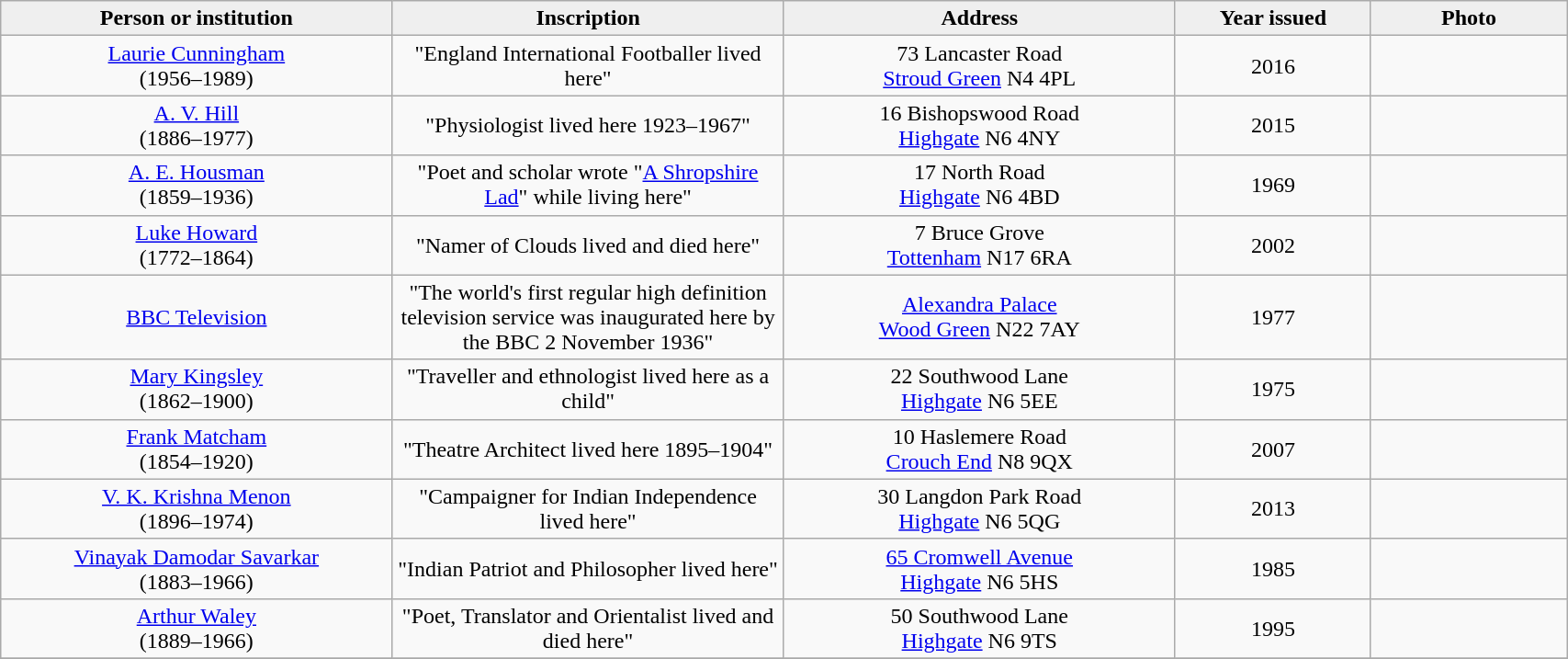<table class="wikitable"  style="width:90%; text-align:center;">
<tr>
<th style="width:20%; background:#efefef;">Person or institution</th>
<th style="width:20%; background:#efefef;">Inscription</th>
<th style="width:20%; background:#efefef;">Address</th>
<th style="width:10%; background:#efefef;">Year issued</th>
<th style="width:10%; background:#efefef;">Photo</th>
</tr>
<tr>
<td><a href='#'>Laurie Cunningham</a><br>(1956–1989)</td>
<td>"England International Footballer lived here"</td>
<td>73 Lancaster Road<br><a href='#'>Stroud Green</a> N4 4PL</td>
<td>2016</td>
<td></td>
</tr>
<tr>
<td><a href='#'>A. V. Hill</a><br>(1886–1977)</td>
<td>"Physiologist lived here 1923–1967"</td>
<td>16 Bishopswood Road<br><a href='#'>Highgate</a> N6 4NY</td>
<td>2015</td>
<td></td>
</tr>
<tr>
<td><a href='#'>A. E. Housman</a><br>(1859–1936)</td>
<td>"Poet and scholar wrote "<a href='#'>A Shropshire Lad</a>" while living here"</td>
<td>17 North Road<br><a href='#'>Highgate</a> N6 4BD</td>
<td>1969</td>
<td></td>
</tr>
<tr>
<td><a href='#'>Luke Howard</a><br>(1772–1864)</td>
<td>"Namer of Clouds lived and died here"</td>
<td>7 Bruce Grove<br><a href='#'>Tottenham</a> N17 6RA</td>
<td>2002</td>
<td></td>
</tr>
<tr>
<td><a href='#'>BBC Television</a></td>
<td>"The world's first regular high definition television service was inaugurated here by the BBC 2 November 1936"</td>
<td><a href='#'>Alexandra Palace</a><br><a href='#'>Wood Green</a> N22 7AY</td>
<td>1977</td>
<td></td>
</tr>
<tr>
<td><a href='#'>Mary Kingsley</a><br>(1862–1900)</td>
<td>"Traveller and ethnologist lived here as a child"</td>
<td>22 Southwood Lane<br><a href='#'>Highgate</a> N6 5EE</td>
<td>1975</td>
<td></td>
</tr>
<tr>
<td><a href='#'>Frank Matcham</a><br>(1854–1920)</td>
<td>"Theatre Architect lived here 1895–1904"</td>
<td>10 Haslemere Road<br><a href='#'>Crouch End</a> N8 9QX</td>
<td>2007</td>
<td></td>
</tr>
<tr>
<td><a href='#'>V. K. Krishna Menon</a><br>(1896–1974)</td>
<td>"Campaigner for Indian Independence lived here"</td>
<td>30 Langdon Park Road<br><a href='#'>Highgate</a> N6 5QG</td>
<td>2013</td>
<td></td>
</tr>
<tr>
<td><a href='#'>Vinayak Damodar Savarkar</a><br>(1883–1966)</td>
<td>"Indian Patriot and Philosopher lived here"</td>
<td><a href='#'>65 Cromwell Avenue</a><br> <a href='#'>Highgate</a> N6 5HS</td>
<td>1985</td>
<td></td>
</tr>
<tr>
<td><a href='#'>Arthur Waley</a><br>(1889–1966)</td>
<td>"Poet, Translator and Orientalist lived and died here"</td>
<td>50 Southwood Lane<br><a href='#'>Highgate</a> N6 9TS</td>
<td>1995</td>
<td></td>
</tr>
<tr>
</tr>
</table>
